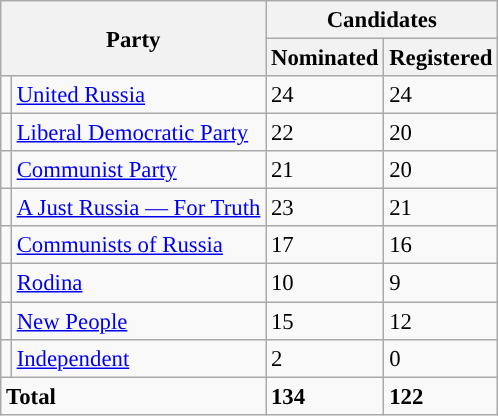<table class="wikitable sortable" style="background: #f9f9f9; text-align:left; font-size: 95%">
<tr>
<th align=center rowspan=2 colspan=2>Party</th>
<th align=center colspan=2>Candidates</th>
</tr>
<tr>
<th align=center>Nominated</th>
<th align=center>Registered</th>
</tr>
<tr>
<td></td>
<td><a href='#'>United Russia</a></td>
<td>24</td>
<td>24</td>
</tr>
<tr>
<td></td>
<td><a href='#'>Liberal Democratic Party</a></td>
<td>22</td>
<td>20</td>
</tr>
<tr>
<td></td>
<td><a href='#'>Communist Party</a></td>
<td>21</td>
<td>20</td>
</tr>
<tr>
<td></td>
<td><a href='#'>A Just Russia — For Truth</a></td>
<td>23</td>
<td>21</td>
</tr>
<tr>
<td></td>
<td><a href='#'>Communists of Russia</a></td>
<td>17</td>
<td>16</td>
</tr>
<tr>
<td></td>
<td><a href='#'>Rodina</a></td>
<td>10</td>
<td>9</td>
</tr>
<tr>
<td></td>
<td><a href='#'>New People</a></td>
<td>15</td>
<td>12</td>
</tr>
<tr>
<td></td>
<td><a href='#'>Independent</a></td>
<td>2</td>
<td>0</td>
</tr>
<tr>
<td colspan=2><strong>Total</strong></td>
<td><strong>134</strong></td>
<td><strong>122</strong></td>
</tr>
</table>
